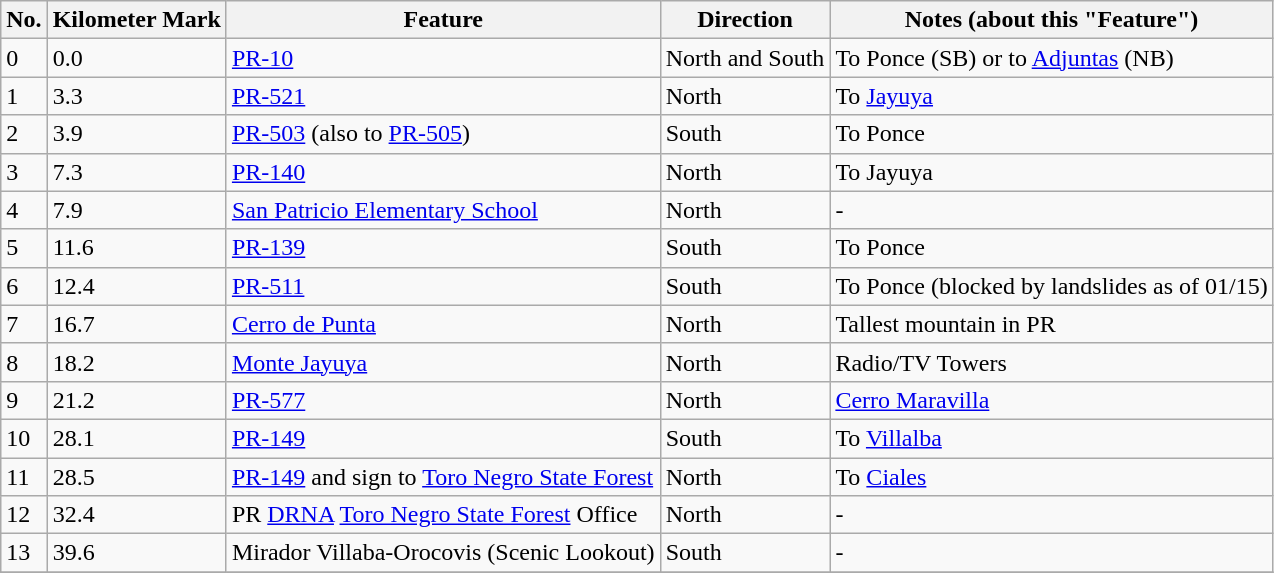<table class="wikitable sortable">
<tr>
<th>No.</th>
<th>Kilometer Mark</th>
<th>Feature</th>
<th>Direction</th>
<th>Notes (about this "Feature")</th>
</tr>
<tr>
<td>0</td>
<td>0.0</td>
<td><a href='#'>PR-10</a></td>
<td>North and South</td>
<td>To Ponce (SB) or to <a href='#'>Adjuntas</a> (NB)</td>
</tr>
<tr>
<td>1</td>
<td>3.3</td>
<td><a href='#'>PR-521</a></td>
<td>North</td>
<td>To <a href='#'>Jayuya</a></td>
</tr>
<tr>
<td>2</td>
<td>3.9</td>
<td><a href='#'>PR-503</a> (also to <a href='#'>PR-505</a>)</td>
<td>South</td>
<td>To Ponce</td>
</tr>
<tr>
<td>3</td>
<td>7.3</td>
<td><a href='#'>PR-140</a></td>
<td>North</td>
<td>To Jayuya</td>
</tr>
<tr>
<td>4</td>
<td>7.9</td>
<td><a href='#'>San Patricio Elementary School</a></td>
<td>North</td>
<td>-</td>
</tr>
<tr>
<td>5</td>
<td>11.6</td>
<td><a href='#'>PR-139</a></td>
<td>South</td>
<td>To Ponce</td>
</tr>
<tr>
<td>6</td>
<td>12.4</td>
<td><a href='#'>PR-511</a></td>
<td>South</td>
<td>To Ponce (blocked by landslides as of 01/15)</td>
</tr>
<tr>
<td>7</td>
<td>16.7</td>
<td><a href='#'>Cerro de Punta</a></td>
<td>North</td>
<td>Tallest mountain in PR</td>
</tr>
<tr>
<td>8</td>
<td>18.2</td>
<td><a href='#'>Monte Jayuya</a></td>
<td>North</td>
<td>Radio/TV Towers</td>
</tr>
<tr>
<td>9</td>
<td>21.2</td>
<td><a href='#'>PR-577</a></td>
<td>North</td>
<td><a href='#'>Cerro Maravilla</a></td>
</tr>
<tr>
<td>10</td>
<td>28.1</td>
<td><a href='#'>PR-149</a></td>
<td>South</td>
<td>To <a href='#'>Villalba</a></td>
</tr>
<tr>
<td>11</td>
<td>28.5</td>
<td><a href='#'>PR-149</a> and sign to <a href='#'>Toro Negro State Forest</a></td>
<td>North</td>
<td>To <a href='#'>Ciales</a></td>
</tr>
<tr>
<td>12</td>
<td>32.4</td>
<td>PR <a href='#'>DRNA</a> <a href='#'>Toro Negro State Forest</a> Office</td>
<td>North</td>
<td>-</td>
</tr>
<tr>
<td>13</td>
<td>39.6</td>
<td>Mirador Villaba-Orocovis (Scenic Lookout)</td>
<td>South</td>
<td>-</td>
</tr>
<tr>
</tr>
</table>
